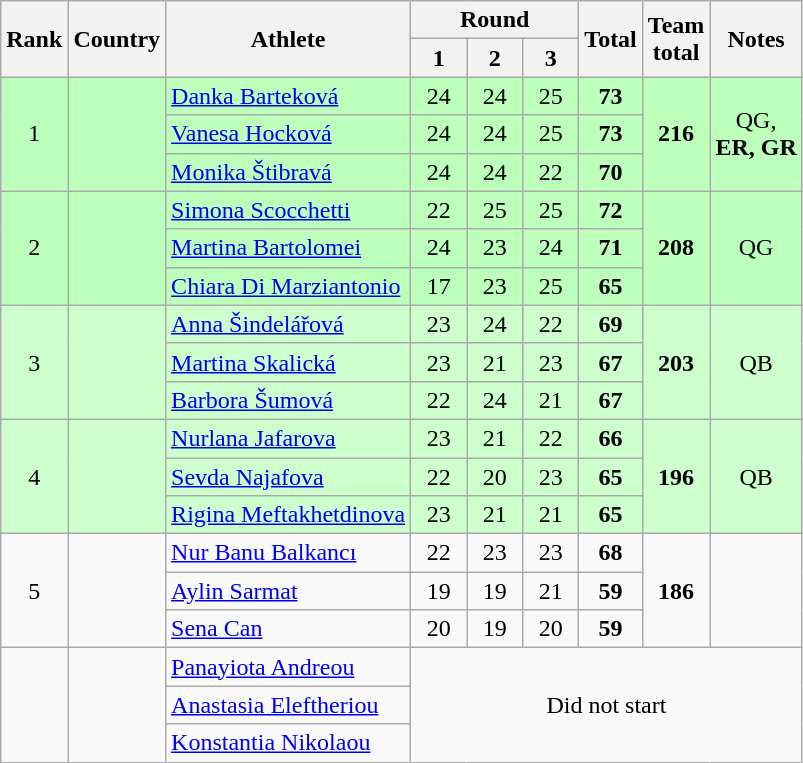<table class="wikitable sortable" style="text-align:center">
<tr>
<th rowspan=2>Rank</th>
<th rowspan=2>Country</th>
<th rowspan=2>Athlete</th>
<th colspan=3>Round</th>
<th rowspan=2>Total</th>
<th rowspan=2>Team<br>total</th>
<th rowspan=2 class="unsortable">Notes</th>
</tr>
<tr>
<th width=30px>1</th>
<th width=30px>2</th>
<th width=30px>3</th>
</tr>
<tr bgcolor=bbffbb>
<td rowspan=3>1</td>
<td rowspan=3 align=left></td>
<td align=left><a href='#'>Danka Barteková</a></td>
<td>24</td>
<td>24</td>
<td>25</td>
<td><strong>73</strong></td>
<td rowspan=3><strong>216</strong></td>
<td rowspan=3>QG,<br><strong>ER, GR</strong></td>
</tr>
<tr bgcolor=bbffbb>
<td align=left><a href='#'>Vanesa Hocková</a></td>
<td>24</td>
<td>24</td>
<td>25</td>
<td><strong>73</strong></td>
</tr>
<tr bgcolor=bbffbb>
<td align=left><a href='#'>Monika Štibravá</a></td>
<td>24</td>
<td>24</td>
<td>22</td>
<td><strong>70</strong></td>
</tr>
<tr bgcolor=bbffbb>
<td rowspan=3>2</td>
<td rowspan=3 align=left></td>
<td align=left><a href='#'>Simona Scocchetti</a></td>
<td>22</td>
<td>25</td>
<td>25</td>
<td><strong>72</strong></td>
<td rowspan=3><strong>208</strong></td>
<td rowspan=3>QG</td>
</tr>
<tr bgcolor=bbffbb>
<td align=left><a href='#'>Martina Bartolomei</a></td>
<td>24</td>
<td>23</td>
<td>24</td>
<td><strong>71</strong></td>
</tr>
<tr bgcolor=bbffbb>
<td align=left><a href='#'>Chiara Di Marziantonio</a></td>
<td>17</td>
<td>23</td>
<td>25</td>
<td><strong>65</strong></td>
</tr>
<tr bgcolor=ccffcc>
<td rowspan=3>3</td>
<td rowspan=3 align=left></td>
<td align=left><a href='#'>Anna Šindelářová</a></td>
<td>23</td>
<td>24</td>
<td>22</td>
<td><strong>69</strong></td>
<td rowspan=3><strong>203</strong></td>
<td rowspan=3>QB</td>
</tr>
<tr bgcolor=ccffcc>
<td align=left><a href='#'>Martina Skalická</a></td>
<td>23</td>
<td>21</td>
<td>23</td>
<td><strong>67</strong></td>
</tr>
<tr bgcolor=ccffcc>
<td align=left><a href='#'>Barbora Šumová</a></td>
<td>22</td>
<td>24</td>
<td>21</td>
<td><strong>67</strong></td>
</tr>
<tr bgcolor=ccffcc>
<td rowspan=3>4</td>
<td rowspan=3 align=left></td>
<td align=left><a href='#'>Nurlana Jafarova</a></td>
<td>23</td>
<td>21</td>
<td>22</td>
<td><strong>66</strong></td>
<td rowspan=3><strong>196</strong></td>
<td rowspan=3>QB</td>
</tr>
<tr bgcolor=ccffcc>
<td align=left><a href='#'>Sevda Najafova</a></td>
<td>22</td>
<td>20</td>
<td>23</td>
<td><strong>65</strong></td>
</tr>
<tr bgcolor=ccffcc>
<td align=left><a href='#'>Rigina Meftakhetdinova</a></td>
<td>23</td>
<td>21</td>
<td>21</td>
<td><strong>65</strong></td>
</tr>
<tr>
<td rowspan=3>5</td>
<td rowspan=3 align=left></td>
<td align=left><a href='#'>Nur Banu Balkancı</a></td>
<td>22</td>
<td>23</td>
<td>23</td>
<td><strong>68</strong></td>
<td rowspan=3><strong>186</strong></td>
<td rowspan=3></td>
</tr>
<tr>
<td align=left><a href='#'>Aylin Sarmat</a></td>
<td>19</td>
<td>19</td>
<td>21</td>
<td><strong>59</strong></td>
</tr>
<tr>
<td align=left><a href='#'>Sena Can</a></td>
<td>20</td>
<td>19</td>
<td>20</td>
<td><strong>59</strong></td>
</tr>
<tr>
<td rowspan=3></td>
<td rowspan=3 align=left></td>
<td align=left><a href='#'>Panayiota Andreou</a></td>
<td colspan=6 rowspan=3>Did not start</td>
</tr>
<tr>
<td align=left><a href='#'>Anastasia Eleftheriou</a></td>
</tr>
<tr>
<td align=left><a href='#'>Konstantia Nikolaou</a></td>
</tr>
</table>
